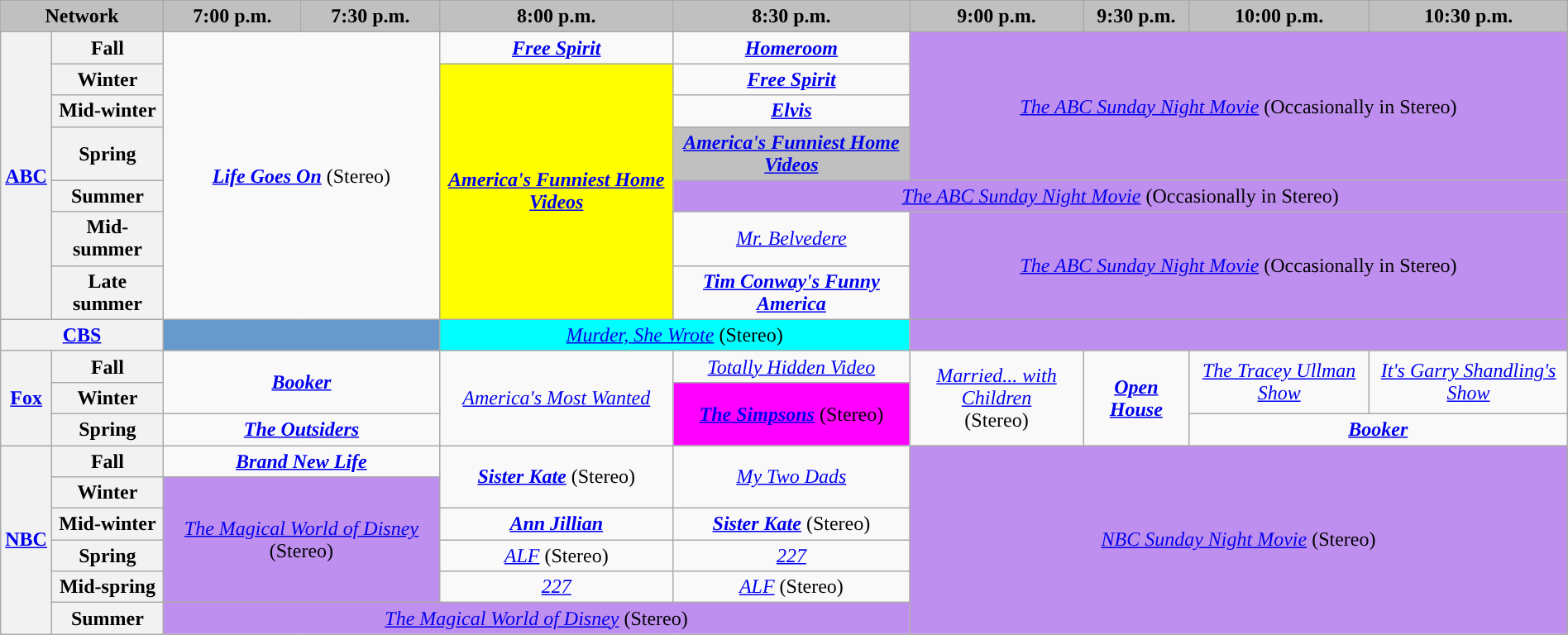<table class="wikitable" style="width:100%;margin-right:0;text-align:center">
<tr>
<th colspan="2" style="background-color:#C0C0C0;text-align:center">Network</th>
<th style="background-color:#C0C0C0;text-align:center">7:00 p.m.</th>
<th style="background-color:#C0C0C0;text-align:center">7:30 p.m.</th>
<th style="background-color:#C0C0C0;text-align:center">8:00 p.m.</th>
<th style="background-color:#C0C0C0;text-align:center">8:30 p.m.</th>
<th style="background-color:#C0C0C0;text-align:center">9:00 p.m.</th>
<th style="background-color:#C0C0C0;text-align:center">9:30 p.m.</th>
<th style="background-color:#C0C0C0;text-align:center">10:00 p.m.</th>
<th style="background-color:#C0C0C0;text-align:center">10:30 p.m.</th>
</tr>
<tr>
<th rowspan="7"><a href='#'>ABC</a></th>
<th>Fall</th>
<td rowspan="7" colspan="2"><strong><em><a href='#'>Life Goes On</a></em></strong> (Stereo)</td>
<td><strong><em><a href='#'>Free Spirit</a></em></strong></td>
<td><strong><em><a href='#'>Homeroom</a></em></strong></td>
<td rowspan="4" colspan="4" style="background:#bf8fef;"><em><a href='#'>The ABC Sunday Night Movie</a></em> (Occasionally in Stereo)</td>
</tr>
<tr>
<th>Winter</th>
<td style="background:#FFFF00;" rowspan="6"><strong><em><a href='#'>America's Funniest Home Videos</a></em></strong> </td>
<td><strong><em><a href='#'>Free Spirit</a></em></strong></td>
</tr>
<tr>
<th>Mid-winter</th>
<td><strong><em><a href='#'>Elvis</a></em></strong></td>
</tr>
<tr>
<th>Spring</th>
<td style="background:#C0C0C0;"><strong><em><a href='#'>America's Funniest Home Videos</a></em></strong> </td>
</tr>
<tr>
<th>Summer</th>
<td colspan="5" style="background:#bf8fef;"><em><a href='#'>The ABC Sunday Night Movie</a></em> (Occasionally in Stereo)</td>
</tr>
<tr>
<th>Mid-summer</th>
<td><em><a href='#'>Mr. Belvedere</a></em></td>
<td rowspan="2" colspan="4" style="background:#bf8fef;"><em><a href='#'>The ABC Sunday Night Movie</a></em> (Occasionally in Stereo)</td>
</tr>
<tr>
<th>Late summer</th>
<td><strong><em><a href='#'>Tim Conway's Funny America</a></em></strong></td>
</tr>
<tr>
<th colspan="2"><a href='#'>CBS</a></th>
<td style="background:#6699CC;" colspan="2"></td>
<td style="background:#00FFFF;" colspan="2"><em><a href='#'>Murder, She Wrote</a></em> (Stereo) </td>
<td style="background:#bf8fef;" colspan="4"></td>
</tr>
<tr>
<th rowspan="3"><a href='#'>Fox</a></th>
<th>Fall</th>
<td rowspan="2" colspan="2"><strong><em><a href='#'>Booker</a></em></strong></td>
<td rowspan="3"><em><a href='#'>America's Most Wanted</a></em></td>
<td><em><a href='#'>Totally Hidden Video</a></em></td>
<td rowspan="3"><em><a href='#'>Married... with Children</a></em><br>(Stereo)</td>
<td rowspan="3"><strong><em><a href='#'>Open House</a></em></strong></td>
<td rowspan="2"><em><a href='#'>The Tracey Ullman Show</a></em></td>
<td rowspan="2"><em><a href='#'>It's Garry Shandling's Show</a></em></td>
</tr>
<tr>
<th>Winter</th>
<td rowspan="2" style="background:#FF00FF;"><strong><em><a href='#'>The Simpsons</a></em></strong> (Stereo) </td>
</tr>
<tr>
<th>Spring</th>
<td colspan="2"><strong><em><a href='#'>The Outsiders</a></em></strong></td>
<td colspan="2"><strong><em><a href='#'>Booker</a></em></strong></td>
</tr>
<tr>
<th rowspan="6"><a href='#'>NBC</a></th>
<th>Fall</th>
<td colspan="2"><strong><em><a href='#'>Brand New Life</a></em></strong></td>
<td rowspan="2"><strong><em><a href='#'>Sister Kate</a></em></strong> (Stereo)</td>
<td rowspan="2"><em><a href='#'>My Two Dads</a> </em></td>
<td rowspan="6" colspan="4" style="background:#bf8fef;"><em><a href='#'>NBC Sunday Night Movie</a></em> (Stereo)</td>
</tr>
<tr>
<th>Winter</th>
<td rowspan="4" colspan="2" style="background:#bf8fef;"><em><a href='#'>The Magical World of Disney</a></em> (Stereo)</td>
</tr>
<tr>
<th>Mid-winter</th>
<td><strong><em><a href='#'>Ann Jillian</a></em></strong></td>
<td><strong><em><a href='#'>Sister Kate</a></em></strong> (Stereo)</td>
</tr>
<tr>
<th>Spring</th>
<td><em><a href='#'>ALF</a></em> (Stereo)</td>
<td><em><a href='#'>227</a></em></td>
</tr>
<tr>
<th>Mid-spring</th>
<td><em><a href='#'>227</a></em></td>
<td><em><a href='#'>ALF</a></em> (Stereo)</td>
</tr>
<tr>
<th>Summer</th>
<td colspan="4" style="background:#bf8fef;"><em><a href='#'>The Magical World of Disney</a></em> (Stereo)</td>
</tr>
</table>
